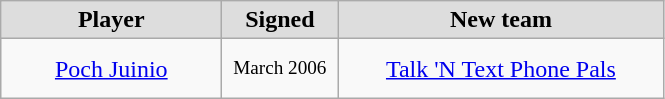<table class="wikitable" style="text-align: center">
<tr align="center" bgcolor="#dddddd">
<td style="width:140px"><strong>Player</strong></td>
<td style="width:70px"><strong>Signed</strong></td>
<td style="width:210px"><strong>New team</strong></td>
</tr>
<tr style="height:40px">
<td><a href='#'>Poch Juinio</a></td>
<td style="font-size: 80%">March 2006</td>
<td><a href='#'>Talk 'N Text Phone Pals</a></td>
</tr>
</table>
